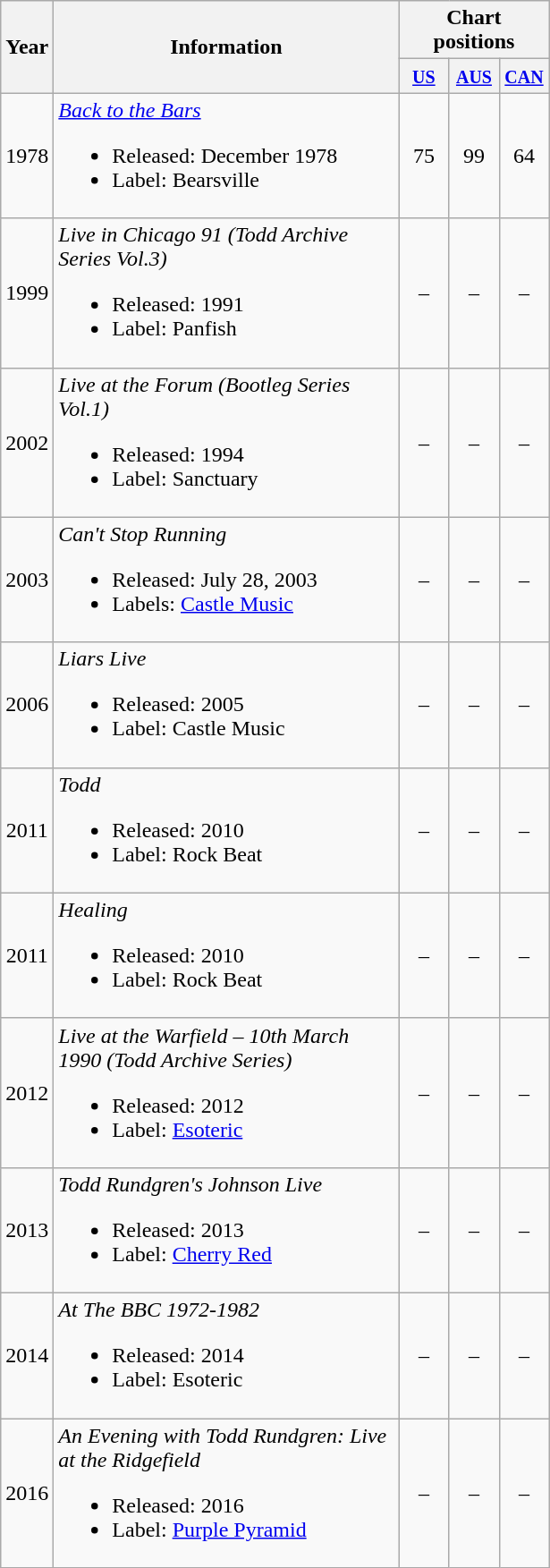<table class="wikitable" style=text-align:center;>
<tr>
<th rowspan="2">Year</th>
<th rowspan="2" width="250">Information</th>
<th colspan="3">Chart positions</th>
</tr>
<tr>
<th width="30"><small><a href='#'>US</a></small><br></th>
<th width="30"><small><a href='#'>AUS</a></small><br></th>
<th width="30"><small><a href='#'>CAN</a></small> <br></th>
</tr>
<tr>
<td>1978</td>
<td align="left"><em><a href='#'>Back to the Bars</a></em><br><ul><li>Released: December 1978</li><li>Label: Bearsville</li></ul></td>
<td>75</td>
<td>99</td>
<td>64</td>
</tr>
<tr>
<td>1999</td>
<td align="left"><em>Live in Chicago 91 (Todd Archive Series Vol.3)</em><br><ul><li>Released: 1991</li><li>Label: Panfish</li></ul></td>
<td>–</td>
<td>–</td>
<td>–</td>
</tr>
<tr>
<td>2002</td>
<td align="left"><em>Live at the Forum (Bootleg Series Vol.1)</em><br><ul><li>Released: 1994</li><li>Label: Sanctuary</li></ul></td>
<td>–</td>
<td>–</td>
<td>–</td>
</tr>
<tr>
<td>2003</td>
<td align="left"><em>Can't Stop Running</em><br><ul><li>Released: July 28, 2003</li><li>Labels: <a href='#'>Castle Music</a></li></ul></td>
<td>–</td>
<td>–</td>
<td>–</td>
</tr>
<tr>
<td>2006</td>
<td align="left"><em>Liars Live</em><br><ul><li>Released: 2005</li><li>Label: Castle Music</li></ul></td>
<td>–</td>
<td>–</td>
<td>–</td>
</tr>
<tr>
<td>2011</td>
<td align="left"><em>Todd</em><br><ul><li>Released: 2010</li><li>Label: Rock Beat</li></ul></td>
<td>–</td>
<td>–</td>
<td>–</td>
</tr>
<tr>
<td>2011</td>
<td align="left"><em>Healing</em><br><ul><li>Released: 2010</li><li>Label: Rock Beat</li></ul></td>
<td>–</td>
<td>–</td>
<td>–</td>
</tr>
<tr>
<td>2012</td>
<td align="left"><em>Live at the Warfield – 10th March 1990 (Todd Archive Series)</em><br><ul><li>Released: 2012</li><li>Label: <a href='#'>Esoteric</a></li></ul></td>
<td>–</td>
<td>–</td>
<td>–</td>
</tr>
<tr>
<td>2013</td>
<td align="left"><em>Todd Rundgren's Johnson Live</em><br><ul><li>Released: 2013</li><li>Label: <a href='#'>Cherry Red</a></li></ul></td>
<td>–</td>
<td>–</td>
<td>–</td>
</tr>
<tr>
<td>2014</td>
<td align="left"><em>At The BBC 1972-1982</em><br><ul><li>Released: 2014</li><li>Label: Esoteric</li></ul></td>
<td>–</td>
<td>–</td>
<td>–</td>
</tr>
<tr>
<td>2016</td>
<td align="left"><em>An Evening with Todd Rundgren: Live at the Ridgefield</em><br><ul><li>Released: 2016</li><li>Label: <a href='#'>Purple Pyramid</a></li></ul></td>
<td>–</td>
<td>–</td>
<td>–</td>
</tr>
</table>
